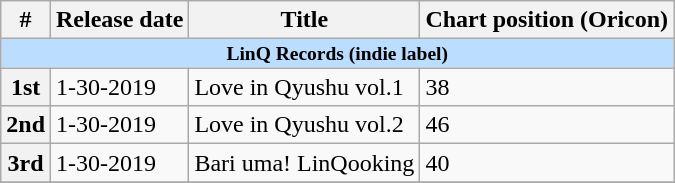<table class="wikitable">
<tr>
<th>#</th>
<th>Release date</th>
<th>Title</th>
<th>Chart position (Oricon)</th>
</tr>
<tr>
<th colspan="4" style="font-size:small;line-height:1;background-color:#BDF">LinQ Records (indie label)</th>
</tr>
<tr>
<th>1st</th>
<td><div>1-30-2019</div></td>
<td><div>Love in Qyushu vol.1</div></td>
<td><div>38</div></td>
</tr>
<tr>
<th>2nd</th>
<td><div>1-30-2019</div></td>
<td><div>Love in Qyushu vol.2</div></td>
<td><div>46</div></td>
</tr>
<tr>
<th>3rd</th>
<td><div>1-30-2019</div></td>
<td><div>Bari uma! LinQooking</div></td>
<td><div>40</div></td>
</tr>
<tr>
</tr>
</table>
